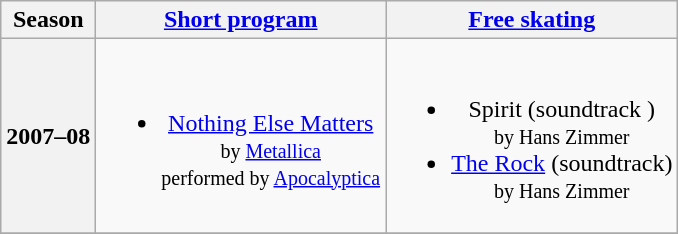<table class=wikitable style=text-align:center>
<tr>
<th>Season</th>
<th><a href='#'>Short program</a></th>
<th><a href='#'>Free skating</a></th>
</tr>
<tr>
<th>2007–08 <br> </th>
<td><br><ul><li><a href='#'>Nothing Else Matters</a> <br><small>by <a href='#'>Metallica</a> <br>performed by <a href='#'>Apocalyptica</a></small></li></ul></td>
<td><br><ul><li>Spirit (soundtrack ) <br><small>by Hans Zimmer</small></li><li><a href='#'>The Rock</a> (soundtrack) <br><small> by Hans Zimmer</small></li></ul></td>
</tr>
<tr>
</tr>
</table>
